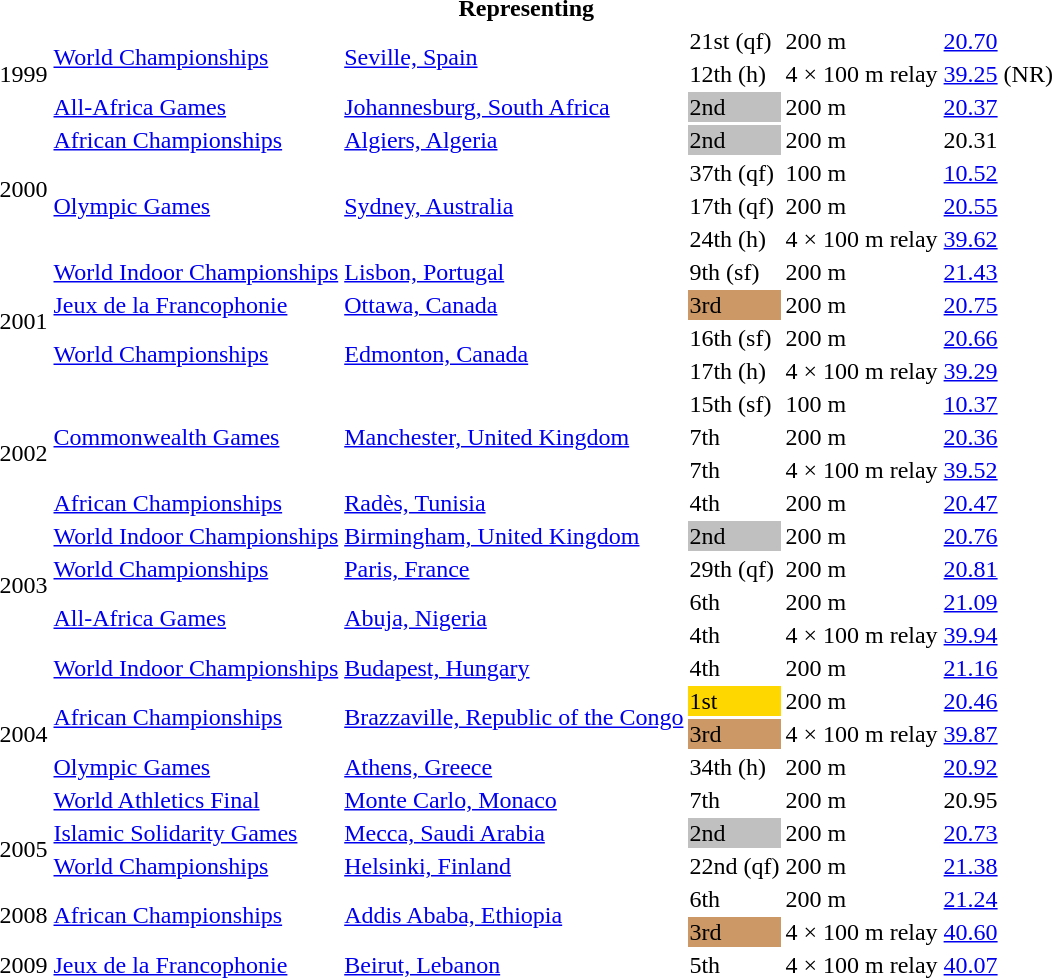<table>
<tr>
<th colspan="6">Representing </th>
</tr>
<tr>
<td rowspan=3>1999</td>
<td rowspan=2><a href='#'>World Championships</a></td>
<td rowspan=2><a href='#'>Seville, Spain</a></td>
<td>21st (qf)</td>
<td>200 m</td>
<td><a href='#'>20.70</a></td>
</tr>
<tr>
<td>12th (h)</td>
<td>4 × 100 m relay</td>
<td><a href='#'>39.25</a> (NR)</td>
</tr>
<tr>
<td><a href='#'>All-Africa Games</a></td>
<td><a href='#'>Johannesburg, South Africa</a></td>
<td bgcolor="silver">2nd</td>
<td>200 m</td>
<td><a href='#'>20.37</a></td>
</tr>
<tr>
<td rowspan=4>2000</td>
<td><a href='#'>African Championships</a></td>
<td><a href='#'>Algiers, Algeria</a></td>
<td bgcolor="silver">2nd</td>
<td>200 m</td>
<td>20.31</td>
</tr>
<tr>
<td rowspan=3><a href='#'>Olympic Games</a></td>
<td rowspan=3><a href='#'>Sydney, Australia</a></td>
<td>37th (qf)</td>
<td>100 m</td>
<td><a href='#'>10.52</a></td>
</tr>
<tr>
<td>17th (qf)</td>
<td>200 m</td>
<td><a href='#'>20.55</a></td>
</tr>
<tr>
<td>24th (h)</td>
<td>4 × 100 m relay</td>
<td><a href='#'>39.62</a></td>
</tr>
<tr>
<td rowspan=4>2001</td>
<td><a href='#'>World Indoor Championships</a></td>
<td><a href='#'>Lisbon, Portugal</a></td>
<td>9th (sf)</td>
<td>200 m</td>
<td><a href='#'>21.43</a></td>
</tr>
<tr>
<td><a href='#'>Jeux de la Francophonie</a></td>
<td><a href='#'>Ottawa, Canada</a></td>
<td bgcolor="cc9966">3rd</td>
<td>200 m</td>
<td><a href='#'>20.75</a></td>
</tr>
<tr>
<td rowspan=2><a href='#'>World Championships</a></td>
<td rowspan=2><a href='#'>Edmonton, Canada</a></td>
<td>16th (sf)</td>
<td>200 m</td>
<td><a href='#'>20.66</a></td>
</tr>
<tr>
<td>17th (h)</td>
<td>4 × 100 m relay</td>
<td><a href='#'>39.29</a></td>
</tr>
<tr>
<td rowspan=4>2002</td>
<td rowspan=3><a href='#'>Commonwealth Games</a></td>
<td rowspan=3><a href='#'>Manchester, United Kingdom</a></td>
<td>15th (sf)</td>
<td>100 m</td>
<td><a href='#'>10.37</a></td>
</tr>
<tr>
<td>7th</td>
<td>200 m</td>
<td><a href='#'>20.36</a></td>
</tr>
<tr>
<td>7th</td>
<td>4 × 100 m relay</td>
<td><a href='#'>39.52</a></td>
</tr>
<tr>
<td><a href='#'>African Championships</a></td>
<td><a href='#'>Radès, Tunisia</a></td>
<td>4th</td>
<td>200 m</td>
<td><a href='#'>20.47</a></td>
</tr>
<tr>
<td rowspan=4>2003</td>
<td><a href='#'>World Indoor Championships</a></td>
<td><a href='#'>Birmingham, United Kingdom</a></td>
<td bgcolor="silver">2nd</td>
<td>200 m</td>
<td><a href='#'>20.76</a></td>
</tr>
<tr>
<td><a href='#'>World Championships</a></td>
<td><a href='#'>Paris, France</a></td>
<td>29th (qf)</td>
<td>200 m</td>
<td><a href='#'>20.81</a></td>
</tr>
<tr>
<td rowspan=2><a href='#'>All-Africa Games</a></td>
<td rowspan=2><a href='#'>Abuja, Nigeria</a></td>
<td>6th</td>
<td>200 m</td>
<td><a href='#'>21.09</a></td>
</tr>
<tr>
<td>4th</td>
<td>4 × 100 m relay</td>
<td><a href='#'>39.94</a></td>
</tr>
<tr>
<td rowspan=5>2004</td>
<td><a href='#'>World Indoor Championships</a></td>
<td><a href='#'>Budapest, Hungary</a></td>
<td>4th</td>
<td>200 m</td>
<td><a href='#'>21.16</a></td>
</tr>
<tr>
<td rowspan=2><a href='#'>African Championships</a></td>
<td rowspan=2><a href='#'>Brazzaville, Republic of the Congo</a></td>
<td bgcolor="gold">1st</td>
<td>200 m</td>
<td><a href='#'>20.46</a></td>
</tr>
<tr>
<td bgcolor="cc9966">3rd</td>
<td>4 × 100 m relay</td>
<td><a href='#'>39.87</a></td>
</tr>
<tr>
<td><a href='#'>Olympic Games</a></td>
<td><a href='#'>Athens, Greece</a></td>
<td>34th (h)</td>
<td>200 m</td>
<td><a href='#'>20.92</a></td>
</tr>
<tr>
<td><a href='#'>World Athletics Final</a></td>
<td><a href='#'>Monte Carlo, Monaco</a></td>
<td>7th</td>
<td>200 m</td>
<td>20.95</td>
</tr>
<tr>
<td rowspan=2>2005</td>
<td><a href='#'>Islamic Solidarity Games</a></td>
<td><a href='#'>Mecca, Saudi Arabia</a></td>
<td bgcolor="silver">2nd</td>
<td>200 m</td>
<td><a href='#'>20.73</a></td>
</tr>
<tr>
<td><a href='#'>World Championships</a></td>
<td><a href='#'>Helsinki, Finland</a></td>
<td>22nd (qf)</td>
<td>200 m</td>
<td><a href='#'>21.38</a></td>
</tr>
<tr>
<td rowspan=2>2008</td>
<td rowspan=2><a href='#'>African Championships</a></td>
<td rowspan=2><a href='#'>Addis Ababa, Ethiopia</a></td>
<td>6th</td>
<td>200 m</td>
<td><a href='#'>21.24</a></td>
</tr>
<tr>
<td bgcolor="cc9966">3rd</td>
<td>4 × 100 m relay</td>
<td><a href='#'>40.60</a></td>
</tr>
<tr>
<td>2009</td>
<td><a href='#'>Jeux de la Francophonie</a></td>
<td><a href='#'>Beirut, Lebanon</a></td>
<td>5th</td>
<td>4 × 100 m relay</td>
<td><a href='#'>40.07</a></td>
</tr>
</table>
